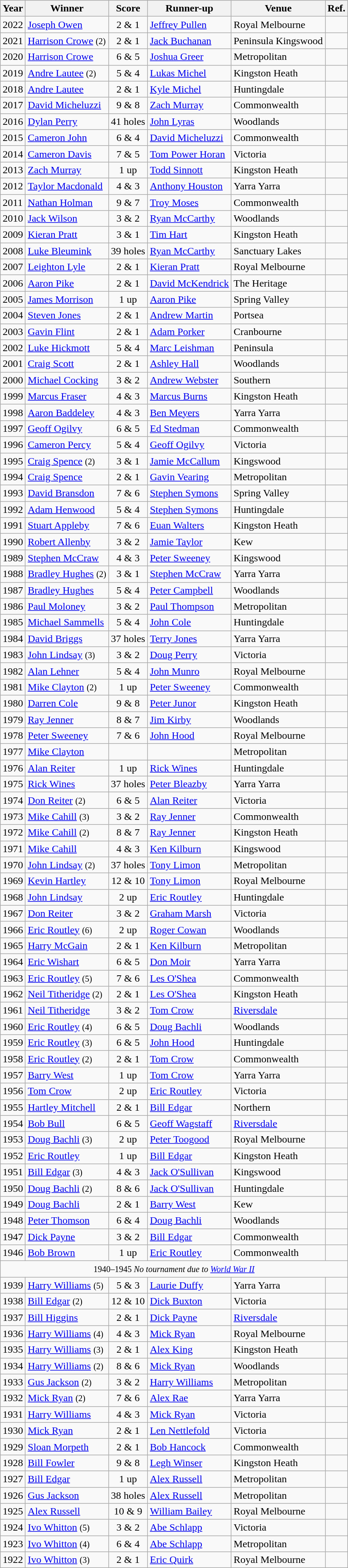<table class=wikitable>
<tr>
<th>Year</th>
<th>Winner</th>
<th>Score</th>
<th>Runner-up</th>
<th>Venue</th>
<th>Ref.</th>
</tr>
<tr>
<td>2022</td>
<td><a href='#'>Joseph Owen</a></td>
<td align=center>2 & 1</td>
<td><a href='#'>Jeffrey Pullen</a></td>
<td>Royal Melbourne</td>
<td></td>
</tr>
<tr>
<td>2021</td>
<td><a href='#'>Harrison Crowe</a> <small>(2)</small></td>
<td align=center>2 & 1</td>
<td><a href='#'>Jack Buchanan</a></td>
<td>Peninsula Kingswood</td>
<td></td>
</tr>
<tr>
<td>2020</td>
<td><a href='#'>Harrison Crowe</a></td>
<td align=center>6 & 5</td>
<td><a href='#'>Joshua Greer</a></td>
<td>Metropolitan</td>
<td></td>
</tr>
<tr>
<td>2019</td>
<td><a href='#'>Andre Lautee</a> <small>(2)</small></td>
<td align=center>5 & 4</td>
<td><a href='#'>Lukas Michel</a></td>
<td>Kingston Heath</td>
<td></td>
</tr>
<tr>
<td>2018</td>
<td><a href='#'>Andre Lautee</a></td>
<td align=center>2 & 1</td>
<td><a href='#'>Kyle Michel</a></td>
<td>Huntingdale</td>
<td></td>
</tr>
<tr>
<td>2017</td>
<td><a href='#'>David Micheluzzi</a></td>
<td align=center>9 & 8</td>
<td><a href='#'>Zach Murray</a></td>
<td>Commonwealth</td>
<td></td>
</tr>
<tr>
<td>2016</td>
<td><a href='#'>Dylan Perry</a></td>
<td align=center>41 holes</td>
<td><a href='#'>John Lyras</a></td>
<td>Woodlands</td>
<td></td>
</tr>
<tr>
<td>2015</td>
<td><a href='#'>Cameron John</a></td>
<td align=center>6 & 4</td>
<td><a href='#'>David Micheluzzi</a></td>
<td>Commonwealth</td>
<td></td>
</tr>
<tr>
<td>2014</td>
<td><a href='#'>Cameron Davis</a></td>
<td align=center>7 & 5</td>
<td><a href='#'>Tom Power Horan</a></td>
<td>Victoria</td>
<td></td>
</tr>
<tr>
<td>2013</td>
<td><a href='#'>Zach Murray</a></td>
<td align=center>1 up</td>
<td><a href='#'>Todd Sinnott</a></td>
<td>Kingston Heath</td>
<td></td>
</tr>
<tr>
<td>2012</td>
<td><a href='#'>Taylor Macdonald</a></td>
<td align=center>4 & 3</td>
<td><a href='#'>Anthony Houston</a></td>
<td>Yarra Yarra</td>
<td></td>
</tr>
<tr>
<td>2011</td>
<td><a href='#'>Nathan Holman</a></td>
<td align=center>9 & 7</td>
<td><a href='#'>Troy Moses</a></td>
<td>Commonwealth</td>
<td></td>
</tr>
<tr>
<td>2010</td>
<td><a href='#'>Jack Wilson</a></td>
<td align=center>3 & 2</td>
<td><a href='#'>Ryan McCarthy</a></td>
<td>Woodlands</td>
<td></td>
</tr>
<tr>
<td>2009</td>
<td><a href='#'>Kieran Pratt</a></td>
<td align=center>3 & 1</td>
<td><a href='#'>Tim Hart</a></td>
<td>Kingston Heath</td>
<td></td>
</tr>
<tr>
<td>2008</td>
<td><a href='#'>Luke Bleumink</a></td>
<td align=center>39 holes</td>
<td><a href='#'>Ryan McCarthy</a></td>
<td>Sanctuary Lakes</td>
<td></td>
</tr>
<tr>
<td>2007</td>
<td><a href='#'>Leighton Lyle</a></td>
<td align=center>2 & 1</td>
<td><a href='#'>Kieran Pratt</a></td>
<td>Royal Melbourne</td>
<td></td>
</tr>
<tr>
<td>2006</td>
<td><a href='#'>Aaron Pike</a></td>
<td align=center>2 & 1</td>
<td><a href='#'>David McKendrick</a></td>
<td>The Heritage</td>
<td></td>
</tr>
<tr>
<td>2005</td>
<td><a href='#'>James Morrison</a></td>
<td align=center>1 up</td>
<td><a href='#'>Aaron Pike</a></td>
<td>Spring Valley</td>
<td></td>
</tr>
<tr>
<td>2004</td>
<td><a href='#'>Steven Jones</a></td>
<td align=center>2 & 1</td>
<td><a href='#'>Andrew Martin</a></td>
<td>Portsea</td>
<td></td>
</tr>
<tr>
<td>2003</td>
<td><a href='#'>Gavin Flint</a></td>
<td align=center>2 & 1</td>
<td><a href='#'>Adam Porker</a></td>
<td>Cranbourne</td>
<td></td>
</tr>
<tr>
<td>2002</td>
<td><a href='#'>Luke Hickmott</a></td>
<td align=center>5 & 4</td>
<td><a href='#'>Marc Leishman</a></td>
<td>Peninsula</td>
<td></td>
</tr>
<tr>
<td>2001</td>
<td><a href='#'>Craig Scott</a></td>
<td align=center>2 & 1</td>
<td><a href='#'>Ashley Hall</a></td>
<td>Woodlands</td>
<td></td>
</tr>
<tr>
<td>2000</td>
<td><a href='#'>Michael Cocking</a></td>
<td align=center>3 & 2</td>
<td><a href='#'>Andrew Webster</a></td>
<td>Southern</td>
<td></td>
</tr>
<tr>
<td>1999</td>
<td><a href='#'>Marcus Fraser</a></td>
<td align=center>4 & 3</td>
<td><a href='#'>Marcus Burns</a></td>
<td>Kingston Heath</td>
<td></td>
</tr>
<tr>
<td>1998</td>
<td><a href='#'>Aaron Baddeley</a></td>
<td align=center>4 & 3</td>
<td><a href='#'>Ben Meyers</a></td>
<td>Yarra Yarra</td>
<td></td>
</tr>
<tr>
<td>1997</td>
<td><a href='#'>Geoff Ogilvy</a></td>
<td align=center>6 & 5</td>
<td><a href='#'>Ed Stedman</a></td>
<td>Commonwealth</td>
<td></td>
</tr>
<tr>
<td>1996</td>
<td><a href='#'>Cameron Percy</a></td>
<td align=center>5 & 4</td>
<td><a href='#'>Geoff Ogilvy</a></td>
<td>Victoria</td>
<td></td>
</tr>
<tr>
<td>1995</td>
<td><a href='#'>Craig Spence</a> <small>(2)</small></td>
<td align=center>3 & 1</td>
<td><a href='#'>Jamie McCallum</a></td>
<td>Kingswood</td>
<td></td>
</tr>
<tr>
<td>1994</td>
<td><a href='#'>Craig Spence</a></td>
<td align=center>2 & 1</td>
<td><a href='#'>Gavin Vearing</a></td>
<td>Metropolitan</td>
<td></td>
</tr>
<tr>
<td>1993</td>
<td><a href='#'>David Bransdon</a></td>
<td align=center>7 & 6</td>
<td><a href='#'>Stephen Symons</a></td>
<td>Spring Valley</td>
<td></td>
</tr>
<tr>
<td>1992</td>
<td><a href='#'>Adam Henwood</a></td>
<td align=center>5 & 4</td>
<td><a href='#'>Stephen Symons</a></td>
<td>Huntingdale</td>
<td></td>
</tr>
<tr>
<td>1991</td>
<td><a href='#'>Stuart Appleby</a></td>
<td align=center>7 & 6</td>
<td><a href='#'>Euan Walters</a></td>
<td>Kingston Heath</td>
<td></td>
</tr>
<tr>
<td>1990</td>
<td><a href='#'>Robert Allenby</a></td>
<td align=center>3 & 2</td>
<td><a href='#'>Jamie Taylor</a></td>
<td>Kew</td>
<td></td>
</tr>
<tr>
<td>1989</td>
<td><a href='#'>Stephen McCraw</a></td>
<td align=center>4 & 3</td>
<td><a href='#'>Peter Sweeney</a></td>
<td>Kingswood</td>
<td></td>
</tr>
<tr>
<td>1988</td>
<td><a href='#'>Bradley Hughes</a> <small>(2)</small></td>
<td align=center>3 & 1</td>
<td><a href='#'>Stephen McCraw</a></td>
<td>Yarra Yarra</td>
<td></td>
</tr>
<tr>
<td>1987</td>
<td><a href='#'>Bradley Hughes</a></td>
<td align=center>5 & 4</td>
<td><a href='#'>Peter Campbell</a></td>
<td>Woodlands</td>
<td></td>
</tr>
<tr>
<td>1986</td>
<td><a href='#'>Paul Moloney</a></td>
<td align=center>3 & 2</td>
<td><a href='#'>Paul Thompson</a></td>
<td>Metropolitan</td>
<td></td>
</tr>
<tr>
<td>1985</td>
<td><a href='#'>Michael Sammells</a></td>
<td align=center>5 & 4</td>
<td><a href='#'>John Cole</a></td>
<td>Huntingdale</td>
<td></td>
</tr>
<tr>
<td>1984</td>
<td><a href='#'>David Briggs</a></td>
<td align=center>37 holes</td>
<td><a href='#'>Terry Jones</a></td>
<td>Yarra Yarra</td>
<td></td>
</tr>
<tr>
<td>1983</td>
<td><a href='#'>John Lindsay</a> <small>(3)</small></td>
<td align=center>3 & 2</td>
<td><a href='#'>Doug Perry</a></td>
<td>Victoria</td>
<td></td>
</tr>
<tr>
<td>1982</td>
<td><a href='#'>Alan Lehner</a></td>
<td align=center>5 & 4</td>
<td><a href='#'>John Munro</a></td>
<td>Royal Melbourne</td>
<td></td>
</tr>
<tr>
<td>1981</td>
<td><a href='#'>Mike Clayton</a> <small>(2)</small></td>
<td align=center>1 up</td>
<td><a href='#'>Peter Sweeney</a></td>
<td>Commonwealth</td>
<td></td>
</tr>
<tr>
<td>1980</td>
<td><a href='#'>Darren Cole</a></td>
<td align=center>9 & 8</td>
<td><a href='#'>Peter Junor</a></td>
<td>Kingston Heath</td>
<td></td>
</tr>
<tr>
<td>1979</td>
<td><a href='#'>Ray Jenner</a></td>
<td align=center>8 & 7</td>
<td><a href='#'>Jim Kirby</a></td>
<td>Woodlands</td>
<td></td>
</tr>
<tr>
<td>1978</td>
<td><a href='#'>Peter Sweeney</a></td>
<td align=center>7 & 6</td>
<td><a href='#'>John Hood</a></td>
<td>Royal Melbourne</td>
<td></td>
</tr>
<tr>
<td>1977</td>
<td><a href='#'>Mike Clayton</a></td>
<td align=center></td>
<td></td>
<td>Metropolitan</td>
<td></td>
</tr>
<tr>
<td>1976</td>
<td><a href='#'>Alan Reiter</a></td>
<td align=center>1 up</td>
<td><a href='#'>Rick Wines</a></td>
<td>Huntingdale</td>
<td></td>
</tr>
<tr>
<td>1975</td>
<td><a href='#'>Rick Wines</a></td>
<td align=center>37 holes</td>
<td><a href='#'>Peter Bleazby</a></td>
<td>Yarra Yarra</td>
<td></td>
</tr>
<tr>
<td>1974</td>
<td><a href='#'>Don Reiter</a> <small>(2)</small></td>
<td align=center>6 & 5</td>
<td><a href='#'>Alan Reiter</a></td>
<td>Victoria</td>
<td></td>
</tr>
<tr>
<td>1973</td>
<td><a href='#'>Mike Cahill</a> <small>(3)</small></td>
<td align=center>3 & 2</td>
<td><a href='#'>Ray Jenner</a></td>
<td>Commonwealth</td>
<td></td>
</tr>
<tr>
<td>1972</td>
<td><a href='#'>Mike Cahill</a> <small>(2)</small></td>
<td align=center>8 & 7</td>
<td><a href='#'>Ray Jenner</a></td>
<td>Kingston Heath</td>
<td></td>
</tr>
<tr>
<td>1971</td>
<td><a href='#'>Mike Cahill</a></td>
<td align=center>4 & 3</td>
<td><a href='#'>Ken Kilburn</a></td>
<td>Kingswood</td>
<td></td>
</tr>
<tr>
<td>1970</td>
<td><a href='#'>John Lindsay</a> <small>(2)</small></td>
<td align=center>37 holes</td>
<td><a href='#'>Tony Limon</a></td>
<td>Metropolitan</td>
<td></td>
</tr>
<tr>
<td>1969</td>
<td><a href='#'>Kevin Hartley</a></td>
<td align=center>12 & 10</td>
<td><a href='#'>Tony Limon</a></td>
<td>Royal Melbourne</td>
<td></td>
</tr>
<tr>
<td>1968</td>
<td><a href='#'>John Lindsay</a></td>
<td align=center>2 up</td>
<td><a href='#'>Eric Routley</a></td>
<td>Huntingdale</td>
<td></td>
</tr>
<tr>
<td>1967</td>
<td><a href='#'>Don Reiter</a></td>
<td align=center>3 & 2</td>
<td><a href='#'>Graham Marsh</a></td>
<td>Victoria</td>
<td></td>
</tr>
<tr>
<td>1966</td>
<td><a href='#'>Eric Routley</a> <small>(6)</small></td>
<td align=center>2 up</td>
<td><a href='#'>Roger Cowan</a></td>
<td>Woodlands</td>
<td></td>
</tr>
<tr>
<td>1965</td>
<td><a href='#'>Harry McGain</a></td>
<td align=center>2 & 1</td>
<td><a href='#'>Ken Kilburn</a></td>
<td>Metropolitan</td>
<td></td>
</tr>
<tr>
<td>1964</td>
<td><a href='#'>Eric Wishart</a></td>
<td align=center>6 & 5</td>
<td><a href='#'>Don Moir</a></td>
<td>Yarra Yarra</td>
<td></td>
</tr>
<tr>
<td>1963</td>
<td><a href='#'>Eric Routley</a> <small>(5)</small></td>
<td align=center>7 & 6</td>
<td><a href='#'>Les O'Shea</a></td>
<td>Commonwealth</td>
<td></td>
</tr>
<tr>
<td>1962</td>
<td><a href='#'>Neil Titheridge</a> <small>(2)</small></td>
<td align=center>2 & 1</td>
<td><a href='#'>Les O'Shea</a></td>
<td>Kingston Heath</td>
<td></td>
</tr>
<tr>
<td>1961</td>
<td><a href='#'>Neil Titheridge</a></td>
<td align=center>3 & 2</td>
<td><a href='#'>Tom Crow</a></td>
<td><a href='#'>Riversdale</a></td>
<td></td>
</tr>
<tr>
<td>1960</td>
<td><a href='#'>Eric Routley</a> <small>(4)</small></td>
<td align=center>6 & 5</td>
<td><a href='#'>Doug Bachli</a></td>
<td>Woodlands</td>
<td></td>
</tr>
<tr>
<td>1959</td>
<td><a href='#'>Eric Routley</a> <small>(3)</small></td>
<td align=center>6 & 5</td>
<td><a href='#'>John Hood</a></td>
<td>Huntingdale</td>
<td></td>
</tr>
<tr>
<td>1958</td>
<td><a href='#'>Eric Routley</a> <small>(2)</small></td>
<td align=center>2 & 1</td>
<td><a href='#'>Tom Crow</a></td>
<td>Commonwealth</td>
<td></td>
</tr>
<tr>
<td>1957</td>
<td><a href='#'>Barry West</a></td>
<td align=center>1 up</td>
<td><a href='#'>Tom Crow</a></td>
<td>Yarra Yarra</td>
<td></td>
</tr>
<tr>
<td>1956</td>
<td><a href='#'>Tom Crow</a></td>
<td align=center>2 up</td>
<td><a href='#'>Eric Routley</a></td>
<td>Victoria</td>
<td></td>
</tr>
<tr>
<td>1955</td>
<td><a href='#'>Hartley Mitchell</a></td>
<td align=center>2 & 1</td>
<td><a href='#'>Bill Edgar</a></td>
<td>Northern</td>
<td></td>
</tr>
<tr>
<td>1954</td>
<td><a href='#'>Bob Bull</a></td>
<td align=center>6 & 5</td>
<td><a href='#'>Geoff Wagstaff</a></td>
<td><a href='#'>Riversdale</a></td>
<td></td>
</tr>
<tr>
<td>1953</td>
<td><a href='#'>Doug Bachli</a> <small>(3)</small></td>
<td align=center>2 up</td>
<td><a href='#'>Peter Toogood</a></td>
<td>Royal Melbourne</td>
<td></td>
</tr>
<tr>
<td>1952</td>
<td><a href='#'>Eric Routley</a></td>
<td align=center>1 up</td>
<td><a href='#'>Bill Edgar</a></td>
<td>Kingston Heath</td>
<td></td>
</tr>
<tr>
<td>1951</td>
<td><a href='#'>Bill Edgar</a> <small>(3)</small></td>
<td align=center>4 & 3</td>
<td><a href='#'>Jack O'Sullivan</a></td>
<td>Kingswood</td>
<td></td>
</tr>
<tr>
<td>1950</td>
<td><a href='#'>Doug Bachli</a> <small>(2)</small></td>
<td align=center>8 & 6</td>
<td><a href='#'>Jack O'Sullivan</a></td>
<td>Huntingdale</td>
<td></td>
</tr>
<tr>
<td>1949</td>
<td><a href='#'>Doug Bachli</a></td>
<td align=center>2 & 1</td>
<td><a href='#'>Barry West</a></td>
<td>Kew</td>
<td></td>
</tr>
<tr>
<td>1948</td>
<td><a href='#'>Peter Thomson</a></td>
<td align=center>6 & 4</td>
<td><a href='#'>Doug Bachli</a></td>
<td>Woodlands</td>
<td></td>
</tr>
<tr>
<td>1947</td>
<td><a href='#'>Dick Payne</a></td>
<td align=center>3 & 2</td>
<td><a href='#'>Bill Edgar</a></td>
<td>Commonwealth</td>
<td></td>
</tr>
<tr>
<td>1946</td>
<td><a href='#'>Bob Brown</a></td>
<td align=center>1 up</td>
<td><a href='#'>Eric Routley</a></td>
<td>Commonwealth</td>
<td></td>
</tr>
<tr>
<td colspan="6" align="center"><small>1940–1945 <em>No tournament due to <a href='#'>World War II</a></em></small></td>
</tr>
<tr>
<td>1939</td>
<td><a href='#'>Harry Williams</a> <small>(5)</small></td>
<td align=center>5 & 3</td>
<td><a href='#'>Laurie Duffy</a></td>
<td>Yarra Yarra</td>
<td></td>
</tr>
<tr>
<td>1938</td>
<td><a href='#'>Bill Edgar</a> <small>(2)</small></td>
<td align=center>12 & 10</td>
<td><a href='#'>Dick Buxton</a></td>
<td>Victoria</td>
<td></td>
</tr>
<tr>
<td>1937</td>
<td><a href='#'>Bill Higgins</a></td>
<td align=center>2 & 1</td>
<td><a href='#'>Dick Payne</a></td>
<td><a href='#'>Riversdale</a></td>
<td></td>
</tr>
<tr>
<td>1936</td>
<td><a href='#'>Harry Williams</a> <small>(4)</small></td>
<td align=center>4 & 3</td>
<td><a href='#'>Mick Ryan</a></td>
<td>Royal Melbourne</td>
<td></td>
</tr>
<tr>
<td>1935</td>
<td><a href='#'>Harry Williams</a> <small>(3)</small></td>
<td align=center>2 & 1</td>
<td><a href='#'>Alex King</a></td>
<td>Kingston Heath</td>
<td></td>
</tr>
<tr>
<td>1934</td>
<td><a href='#'>Harry Williams</a> <small>(2)</small></td>
<td align=center>8 & 6</td>
<td><a href='#'>Mick Ryan</a></td>
<td>Woodlands</td>
<td></td>
</tr>
<tr>
<td>1933</td>
<td><a href='#'>Gus Jackson</a> <small>(2)</small></td>
<td align=center>3 & 2</td>
<td><a href='#'>Harry Williams</a></td>
<td>Metropolitan</td>
<td></td>
</tr>
<tr>
<td>1932</td>
<td><a href='#'>Mick Ryan</a> <small>(2)</small></td>
<td align=center>7 & 6</td>
<td><a href='#'>Alex Rae</a></td>
<td>Yarra Yarra</td>
<td></td>
</tr>
<tr>
<td>1931</td>
<td><a href='#'>Harry Williams</a></td>
<td align=center>4 & 3</td>
<td><a href='#'>Mick Ryan</a></td>
<td>Victoria</td>
<td></td>
</tr>
<tr>
<td>1930</td>
<td><a href='#'>Mick Ryan</a></td>
<td align=center>2 & 1</td>
<td><a href='#'>Len Nettlefold</a></td>
<td>Victoria</td>
<td></td>
</tr>
<tr>
<td>1929</td>
<td><a href='#'>Sloan Morpeth</a></td>
<td align=center>2 & 1</td>
<td><a href='#'>Bob Hancock</a></td>
<td>Commonwealth</td>
<td></td>
</tr>
<tr>
<td>1928</td>
<td><a href='#'>Bill Fowler</a></td>
<td align=center>9 & 8</td>
<td><a href='#'>Legh Winser</a></td>
<td>Kingston Heath</td>
<td></td>
</tr>
<tr>
<td>1927</td>
<td><a href='#'>Bill Edgar</a></td>
<td align=center>1 up</td>
<td><a href='#'>Alex Russell</a></td>
<td>Metropolitan</td>
<td></td>
</tr>
<tr>
<td>1926</td>
<td><a href='#'>Gus Jackson</a></td>
<td align=center>38 holes</td>
<td><a href='#'>Alex Russell</a></td>
<td>Metropolitan</td>
<td></td>
</tr>
<tr>
<td>1925</td>
<td><a href='#'>Alex Russell</a></td>
<td align=center>10 & 9</td>
<td><a href='#'>William Bailey</a></td>
<td>Royal Melbourne</td>
<td></td>
</tr>
<tr>
<td>1924</td>
<td><a href='#'>Ivo Whitton</a> <small>(5)</small></td>
<td align=center>3 & 2</td>
<td><a href='#'>Abe Schlapp</a></td>
<td>Victoria</td>
<td></td>
</tr>
<tr>
<td>1923</td>
<td><a href='#'>Ivo Whitton</a> <small>(4)</small></td>
<td align=center>6 & 4</td>
<td><a href='#'>Abe Schlapp</a></td>
<td>Metropolitan</td>
<td></td>
</tr>
<tr>
<td>1922</td>
<td><a href='#'>Ivo Whitton</a> <small>(3)</small></td>
<td align=center>2 & 1</td>
<td><a href='#'>Eric Quirk</a></td>
<td>Royal Melbourne</td>
<td></td>
</tr>
</table>
